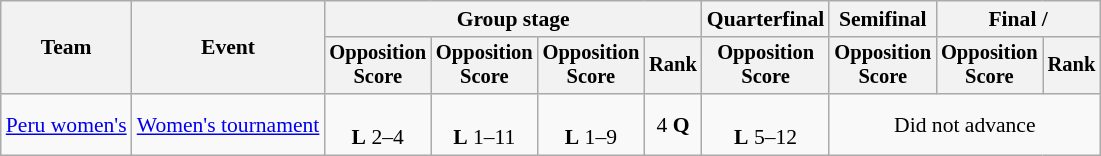<table class="wikitable" style="font-size:90%;text-align:center">
<tr>
<th rowspan="2">Team</th>
<th rowspan="2">Event</th>
<th colspan="4">Group stage</th>
<th>Quarterfinal</th>
<th>Semifinal</th>
<th colspan="2">Final / </th>
</tr>
<tr style="font-size:95%">
<th>Opposition<br>Score</th>
<th>Opposition<br>Score</th>
<th>Opposition<br>Score</th>
<th>Rank</th>
<th>Opposition<br>Score</th>
<th>Opposition<br>Score</th>
<th>Opposition<br>Score</th>
<th>Rank</th>
</tr>
<tr>
<td align=left><a href='#'>Peru women's</a></td>
<td align=left><a href='#'>Women's tournament</a></td>
<td><br><strong>L</strong> 2–4</td>
<td><br><strong>L</strong> 1–11</td>
<td><br><strong>L</strong> 1–9</td>
<td>4 <strong>Q</strong></td>
<td><br><strong>L</strong> 5–12</td>
<td colspan=3>Did not advance</td>
</tr>
</table>
